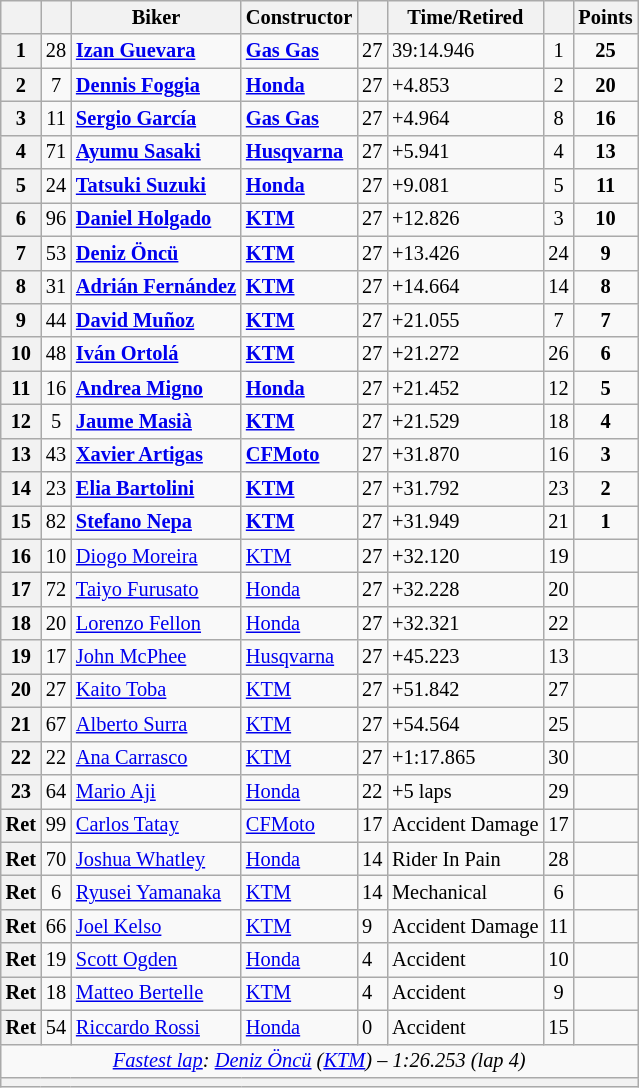<table class="wikitable sortable" style="font-size: 85%;">
<tr>
<th scope="col"></th>
<th scope="col"></th>
<th scope="col">Biker</th>
<th scope="col">Constructor</th>
<th scope="col" class="unsortable"></th>
<th scope="col" class="unsortable">Time/Retired</th>
<th scope="col"></th>
<th scope="col">Points</th>
</tr>
<tr>
<th scope="row">1</th>
<td align="center">28</td>
<td> <strong><a href='#'>Izan Guevara</a></strong></td>
<td><strong><a href='#'>Gas Gas</a></strong></td>
<td>27</td>
<td>39:14.946</td>
<td align="center">1</td>
<td align="center"><strong>25</strong></td>
</tr>
<tr>
<th scope="row">2</th>
<td align="center">7</td>
<td> <strong><a href='#'>Dennis Foggia</a></strong></td>
<td><strong><a href='#'>Honda</a></strong></td>
<td>27</td>
<td>+4.853</td>
<td align="center">2</td>
<td align="center"><strong>20</strong></td>
</tr>
<tr>
<th scope="row">3</th>
<td align="center">11</td>
<td> <strong><a href='#'>Sergio García</a></strong></td>
<td><strong><a href='#'>Gas Gas</a></strong></td>
<td>27</td>
<td>+4.964</td>
<td align="center">8</td>
<td align="center"><strong>16</strong></td>
</tr>
<tr>
<th scope="row">4</th>
<td align="center">71</td>
<td> <strong><a href='#'>Ayumu Sasaki</a></strong></td>
<td><strong><a href='#'>Husqvarna</a></strong></td>
<td>27</td>
<td>+5.941</td>
<td align="center">4</td>
<td align="center"><strong>13</strong></td>
</tr>
<tr>
<th scope="row">5</th>
<td align="center">24</td>
<td> <strong><a href='#'>Tatsuki Suzuki</a></strong></td>
<td><strong><a href='#'>Honda</a></strong></td>
<td>27</td>
<td>+9.081</td>
<td align="center">5</td>
<td align="center"><strong>11</strong></td>
</tr>
<tr>
<th scope="row">6</th>
<td align="center">96</td>
<td> <strong><a href='#'>Daniel Holgado</a></strong></td>
<td><strong><a href='#'>KTM</a></strong></td>
<td>27</td>
<td>+12.826</td>
<td align="center">3</td>
<td align="center"><strong>10</strong></td>
</tr>
<tr>
<th scope="row">7</th>
<td align="center">53</td>
<td> <strong><a href='#'>Deniz Öncü</a></strong></td>
<td><strong><a href='#'>KTM</a></strong></td>
<td>27</td>
<td>+13.426</td>
<td align="center">24</td>
<td align="center"><strong>9</strong></td>
</tr>
<tr>
<th scope="row">8</th>
<td align="center">31</td>
<td> <strong><a href='#'>Adrián Fernández</a></strong></td>
<td><strong><a href='#'>KTM</a></strong></td>
<td>27</td>
<td>+14.664</td>
<td align="center">14</td>
<td align="center"><strong>8</strong></td>
</tr>
<tr>
<th scope="row">9</th>
<td align="center">44</td>
<td> <strong><a href='#'>David Muñoz</a></strong></td>
<td><strong><a href='#'>KTM</a></strong></td>
<td>27</td>
<td>+21.055</td>
<td align="center">7</td>
<td align="center"><strong>7</strong></td>
</tr>
<tr>
<th scope="row">10</th>
<td align="center">48</td>
<td> <strong><a href='#'>Iván Ortolá</a></strong></td>
<td><strong><a href='#'>KTM</a></strong></td>
<td>27</td>
<td>+21.272</td>
<td align="center">26</td>
<td align="center"><strong>6</strong></td>
</tr>
<tr>
<th scope="row">11</th>
<td align="center">16</td>
<td> <strong><a href='#'>Andrea Migno</a></strong></td>
<td><strong><a href='#'>Honda</a></strong></td>
<td>27</td>
<td>+21.452</td>
<td align="center">12</td>
<td align="center"><strong>5</strong></td>
</tr>
<tr>
<th scope="row">12</th>
<td align="center">5</td>
<td> <strong><a href='#'>Jaume Masià</a></strong></td>
<td><strong><a href='#'>KTM</a></strong></td>
<td>27</td>
<td>+21.529</td>
<td align="center">18</td>
<td align="center"><strong>4</strong></td>
</tr>
<tr>
<th scope="row">13</th>
<td align="center">43</td>
<td> <strong><a href='#'>Xavier Artigas</a></strong></td>
<td><strong><a href='#'>CFMoto</a></strong></td>
<td>27</td>
<td>+31.870</td>
<td align="center">16</td>
<td align="center"><strong>3</strong></td>
</tr>
<tr>
<th scope="row">14</th>
<td align="center">23</td>
<td> <strong><a href='#'>Elia Bartolini</a></strong></td>
<td><strong><a href='#'>KTM</a></strong></td>
<td>27</td>
<td>+31.792</td>
<td align="center">23</td>
<td align="center"><strong>2</strong></td>
</tr>
<tr>
<th scope="row">15</th>
<td align="center">82</td>
<td> <strong><a href='#'>Stefano Nepa</a></strong></td>
<td><strong><a href='#'>KTM</a></strong></td>
<td>27</td>
<td>+31.949</td>
<td align="center">21</td>
<td align="center"><strong>1</strong></td>
</tr>
<tr>
<th scope="row">16</th>
<td align="center">10</td>
<td> <a href='#'>Diogo Moreira</a></td>
<td><a href='#'>KTM</a></td>
<td>27</td>
<td>+32.120</td>
<td align="center">19</td>
<td></td>
</tr>
<tr>
<th scope="row">17</th>
<td align="center">72</td>
<td> <a href='#'>Taiyo Furusato</a></td>
<td><a href='#'>Honda</a></td>
<td>27</td>
<td>+32.228</td>
<td align="center">20</td>
<td></td>
</tr>
<tr>
<th scope="row">18</th>
<td align="center">20</td>
<td> <a href='#'>Lorenzo Fellon</a></td>
<td><a href='#'>Honda</a></td>
<td>27</td>
<td>+32.321</td>
<td align="center">22</td>
<td align="center"></td>
</tr>
<tr>
<th scope="row">19</th>
<td align="center">17</td>
<td> <a href='#'>John McPhee</a></td>
<td><a href='#'>Husqvarna</a></td>
<td>27</td>
<td>+45.223</td>
<td align="center">13</td>
<td></td>
</tr>
<tr>
<th scope="row">20</th>
<td align="center">27</td>
<td> <a href='#'>Kaito Toba</a></td>
<td><a href='#'>KTM</a></td>
<td>27</td>
<td>+51.842</td>
<td align="center">27</td>
<td></td>
</tr>
<tr>
<th scope="row">21</th>
<td align="center">67</td>
<td> <a href='#'>Alberto Surra</a></td>
<td><a href='#'>KTM</a></td>
<td>27</td>
<td>+54.564</td>
<td align="center">25</td>
<td></td>
</tr>
<tr>
<th scope="row">22</th>
<td align="center">22</td>
<td> <a href='#'>Ana Carrasco</a></td>
<td><a href='#'>KTM</a></td>
<td>27</td>
<td>+1:17.865</td>
<td align="center">30</td>
<td></td>
</tr>
<tr>
<th scope="row">23</th>
<td align="center">64</td>
<td> <a href='#'>Mario Aji</a></td>
<td><a href='#'>Honda</a></td>
<td>22</td>
<td>+5 laps</td>
<td align="center">29</td>
<td align="center"></td>
</tr>
<tr>
<th scope="row">Ret</th>
<td align="center">99</td>
<td> <a href='#'>Carlos Tatay</a></td>
<td><a href='#'>CFMoto</a></td>
<td>17</td>
<td>Accident Damage</td>
<td align="center">17</td>
<td></td>
</tr>
<tr>
<th scope="row">Ret</th>
<td align="center">70</td>
<td> <a href='#'>Joshua Whatley</a></td>
<td><a href='#'>Honda</a></td>
<td>14</td>
<td>Rider In Pain</td>
<td align="center">28</td>
<td align="center"></td>
</tr>
<tr>
<th scope="row">Ret</th>
<td align="center">6</td>
<td> <a href='#'>Ryusei Yamanaka</a></td>
<td><a href='#'>KTM</a></td>
<td>14</td>
<td>Mechanical</td>
<td align="center">6</td>
<td align="center"></td>
</tr>
<tr>
<th scope="row">Ret</th>
<td align="center">66</td>
<td> <a href='#'>Joel Kelso</a></td>
<td><a href='#'>KTM</a></td>
<td>9</td>
<td>Accident Damage</td>
<td align="center">11</td>
<td></td>
</tr>
<tr>
<th scope="row">Ret</th>
<td align="center">19</td>
<td> <a href='#'>Scott Ogden</a></td>
<td><a href='#'>Honda</a></td>
<td>4</td>
<td>Accident</td>
<td align="center">10</td>
<td></td>
</tr>
<tr>
<th scope="row">Ret</th>
<td align="center">18</td>
<td> <a href='#'>Matteo Bertelle</a></td>
<td><a href='#'>KTM</a></td>
<td>4</td>
<td>Accident</td>
<td align="center">9</td>
<td></td>
</tr>
<tr>
<th scope="row">Ret</th>
<td align="center">54</td>
<td> <a href='#'>Riccardo Rossi</a></td>
<td><a href='#'>Honda</a></td>
<td>0</td>
<td>Accident</td>
<td align="center">15</td>
<td></td>
</tr>
<tr class="sortbottom">
<td colspan="8" style="text-align:center"><em><a href='#'>Fastest lap</a>:  <a href='#'>Deniz Öncü</a> (<a href='#'>KTM</a>) – 1:26.253 (lap 4)</em></td>
</tr>
<tr>
<th colspan=8></th>
</tr>
</table>
